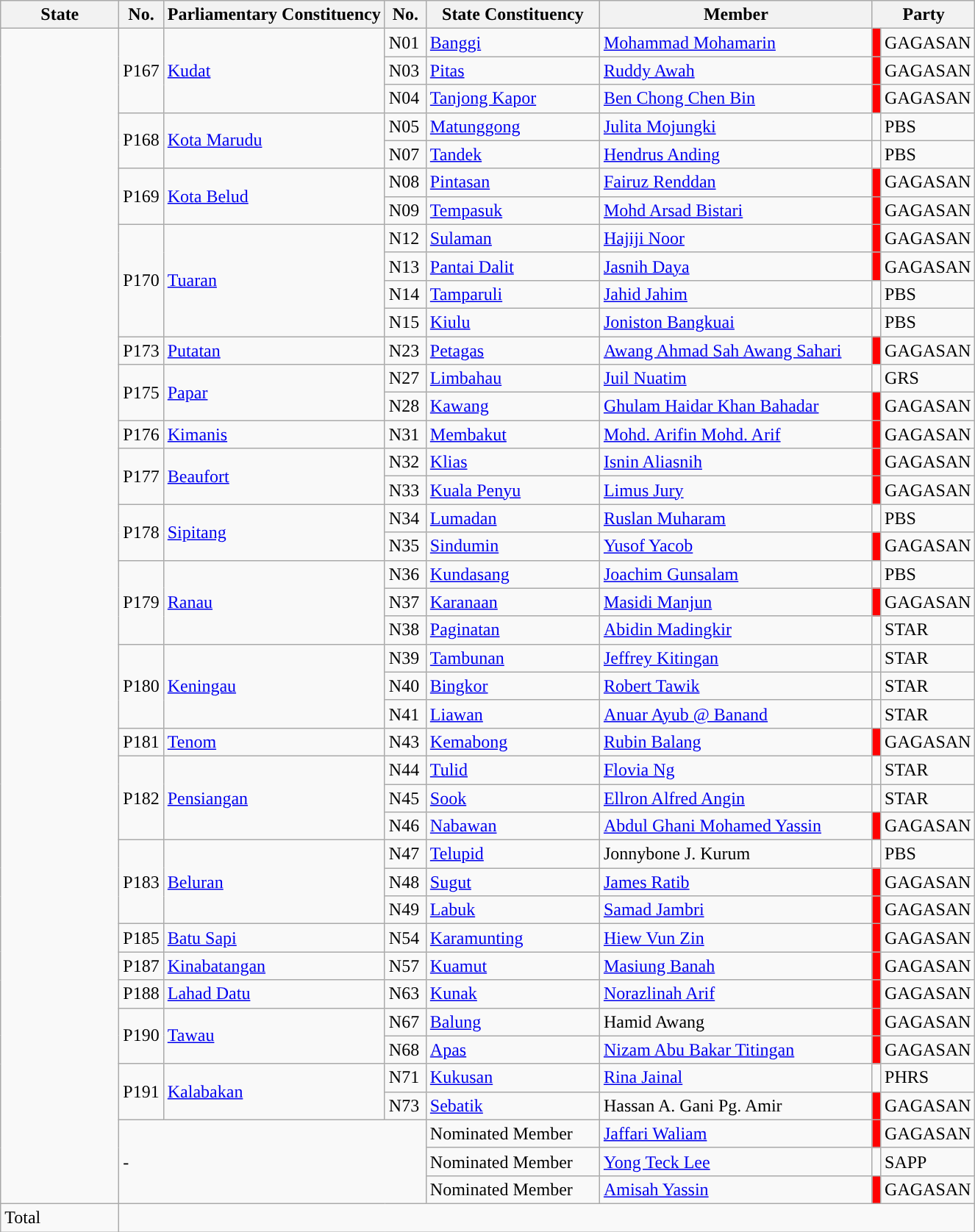<table class="wikitable sortable">
<tr>
<th style="width:100px;">State</th>
<th>No.</th>
<th>Parliamentary Constituency</th>
<th style="width:30px;">No.</th>
<th style="width:150px;">State Constituency</th>
<th style="width:240px;">Member</th>
<th style="width:80px;" colspan=2>Party</th>
</tr>
<tr>
<td rowspan="42"></td>
<td rowspan="3">P167</td>
<td rowspan="3"><a href='#'>Kudat</a></td>
<td>N01</td>
<td><a href='#'>Banggi</a></td>
<td><a href='#'>Mohammad Mohamarin</a></td>
<td style="background:red"></td>
<td>GAGASAN</td>
</tr>
<tr>
<td>N03</td>
<td><a href='#'>Pitas</a></td>
<td><a href='#'>Ruddy Awah</a></td>
<td style="background:red"></td>
<td>GAGASAN</td>
</tr>
<tr>
<td>N04</td>
<td><a href='#'>Tanjong Kapor</a></td>
<td><a href='#'>Ben Chong Chen Bin</a></td>
<td style="background:red"></td>
<td>GAGASAN</td>
</tr>
<tr>
<td rowspan="2">P168</td>
<td rowspan="2"><a href='#'>Kota Marudu</a></td>
<td>N05</td>
<td><a href='#'>Matunggong</a></td>
<td><a href='#'>Julita Mojungki</a></td>
<td style="background:"></td>
<td>PBS</td>
</tr>
<tr>
<td>N07</td>
<td><a href='#'>Tandek</a></td>
<td><a href='#'>Hendrus Anding</a></td>
<td style="background:"></td>
<td>PBS</td>
</tr>
<tr>
<td rowspan="2">P169</td>
<td rowspan="2"><a href='#'>Kota Belud</a></td>
<td>N08</td>
<td><a href='#'>Pintasan</a></td>
<td><a href='#'>Fairuz Renddan</a></td>
<td style="background:red"></td>
<td>GAGASAN</td>
</tr>
<tr>
<td>N09</td>
<td><a href='#'>Tempasuk</a></td>
<td><a href='#'>Mohd Arsad Bistari</a></td>
<td style="background:red"></td>
<td>GAGASAN</td>
</tr>
<tr>
<td rowspan="4">P170</td>
<td rowspan="4"><a href='#'>Tuaran</a></td>
<td>N12</td>
<td><a href='#'>Sulaman</a></td>
<td><a href='#'>Hajiji Noor</a></td>
<td style="background:red"></td>
<td>GAGASAN</td>
</tr>
<tr>
<td>N13</td>
<td><a href='#'>Pantai Dalit</a></td>
<td><a href='#'>Jasnih Daya</a></td>
<td style="background:red"></td>
<td>GAGASAN</td>
</tr>
<tr>
<td>N14</td>
<td><a href='#'>Tamparuli</a></td>
<td><a href='#'>Jahid Jahim</a></td>
<td style="background:"></td>
<td>PBS</td>
</tr>
<tr>
<td>N15</td>
<td><a href='#'>Kiulu</a></td>
<td><a href='#'>Joniston Bangkuai</a></td>
<td style="background:"></td>
<td>PBS</td>
</tr>
<tr>
<td>P173</td>
<td><a href='#'>Putatan</a></td>
<td>N23</td>
<td><a href='#'>Petagas</a></td>
<td><a href='#'>Awang Ahmad Sah Awang Sahari</a></td>
<td style="background:red"></td>
<td>GAGASAN</td>
</tr>
<tr>
<td rowspan="2">P175</td>
<td rowspan="2"><a href='#'>Papar</a></td>
<td>N27</td>
<td><a href='#'>Limbahau</a></td>
<td><a href='#'>Juil Nuatim</a></td>
<td style="background:"></td>
<td>GRS</td>
</tr>
<tr>
<td>N28</td>
<td><a href='#'>Kawang</a></td>
<td><a href='#'>Ghulam Haidar Khan Bahadar</a></td>
<td style="background:red"></td>
<td>GAGASAN</td>
</tr>
<tr>
<td>P176</td>
<td><a href='#'>Kimanis</a></td>
<td>N31</td>
<td><a href='#'>Membakut</a></td>
<td><a href='#'>Mohd. Arifin Mohd. Arif</a></td>
<td style="background:red"></td>
<td>GAGASAN</td>
</tr>
<tr>
<td rowspan="2">P177</td>
<td rowspan="2"><a href='#'>Beaufort</a></td>
<td>N32</td>
<td><a href='#'>Klias</a></td>
<td><a href='#'>Isnin Aliasnih</a></td>
<td style="background:red"></td>
<td>GAGASAN</td>
</tr>
<tr>
<td>N33</td>
<td><a href='#'>Kuala Penyu</a></td>
<td><a href='#'>Limus Jury</a></td>
<td style="background:red"></td>
<td>GAGASAN</td>
</tr>
<tr>
<td rowspan="2">P178</td>
<td rowspan="2"><a href='#'>Sipitang</a></td>
<td>N34</td>
<td><a href='#'>Lumadan</a></td>
<td><a href='#'>Ruslan Muharam</a></td>
<td style="background:"></td>
<td>PBS</td>
</tr>
<tr>
<td>N35</td>
<td><a href='#'>Sindumin</a></td>
<td><a href='#'>Yusof Yacob</a></td>
<td style="background:red"></td>
<td>GAGASAN</td>
</tr>
<tr>
<td rowspan="3">P179</td>
<td rowspan="3"><a href='#'>Ranau</a></td>
<td>N36</td>
<td><a href='#'>Kundasang</a></td>
<td><a href='#'>Joachim Gunsalam</a></td>
<td style="background:"></td>
<td>PBS</td>
</tr>
<tr>
<td>N37</td>
<td><a href='#'>Karanaan</a></td>
<td><a href='#'>Masidi Manjun</a></td>
<td style="background:red"></td>
<td>GAGASAN</td>
</tr>
<tr>
<td>N38</td>
<td><a href='#'>Paginatan</a></td>
<td><a href='#'>Abidin Madingkir</a></td>
<td style="background:"></td>
<td>STAR</td>
</tr>
<tr>
<td rowspan="3">P180</td>
<td rowspan="3"><a href='#'>Keningau</a></td>
<td>N39</td>
<td><a href='#'>Tambunan</a></td>
<td><a href='#'>Jeffrey Kitingan</a></td>
<td style="background:"></td>
<td>STAR</td>
</tr>
<tr>
<td>N40</td>
<td><a href='#'>Bingkor</a></td>
<td><a href='#'>Robert Tawik</a></td>
<td style="background:"></td>
<td>STAR</td>
</tr>
<tr>
<td>N41</td>
<td><a href='#'>Liawan</a></td>
<td><a href='#'>Anuar Ayub @ Banand</a></td>
<td style="background:"></td>
<td>STAR</td>
</tr>
<tr>
<td>P181</td>
<td><a href='#'>Tenom</a></td>
<td>N43</td>
<td><a href='#'>Kemabong</a></td>
<td><a href='#'>Rubin Balang</a></td>
<td style="background:red"></td>
<td>GAGASAN</td>
</tr>
<tr>
<td rowspan="3">P182</td>
<td rowspan="3"><a href='#'>Pensiangan</a></td>
<td>N44</td>
<td><a href='#'>Tulid</a></td>
<td><a href='#'>Flovia Ng</a></td>
<td style="background:"></td>
<td>STAR</td>
</tr>
<tr>
<td>N45</td>
<td><a href='#'>Sook</a></td>
<td><a href='#'>Ellron Alfred Angin</a></td>
<td style="background:"></td>
<td>STAR</td>
</tr>
<tr>
<td>N46</td>
<td><a href='#'>Nabawan</a></td>
<td><a href='#'>Abdul Ghani Mohamed Yassin</a></td>
<td style="background:red"></td>
<td>GAGASAN</td>
</tr>
<tr>
<td rowspan="3">P183</td>
<td rowspan="3"><a href='#'>Beluran</a></td>
<td>N47</td>
<td><a href='#'>Telupid</a></td>
<td>Jonnybone J. Kurum</td>
<td style="background:"></td>
<td>PBS</td>
</tr>
<tr>
<td>N48</td>
<td><a href='#'>Sugut</a></td>
<td><a href='#'>James Ratib</a></td>
<td style="background:red"></td>
<td>GAGASAN</td>
</tr>
<tr>
<td>N49</td>
<td><a href='#'>Labuk</a></td>
<td><a href='#'>Samad Jambri</a></td>
<td style="background:red"></td>
<td>GAGASAN</td>
</tr>
<tr>
<td>P185</td>
<td><a href='#'>Batu Sapi</a></td>
<td>N54</td>
<td><a href='#'>Karamunting</a></td>
<td><a href='#'>Hiew Vun Zin</a></td>
<td style="background:red"></td>
<td>GAGASAN</td>
</tr>
<tr>
<td>P187</td>
<td><a href='#'>Kinabatangan</a></td>
<td>N57</td>
<td><a href='#'>Kuamut</a></td>
<td><a href='#'>Masiung Banah</a></td>
<td style="background:red"></td>
<td>GAGASAN</td>
</tr>
<tr>
<td>P188</td>
<td><a href='#'>Lahad Datu</a></td>
<td>N63</td>
<td><a href='#'>Kunak</a></td>
<td><a href='#'>Norazlinah Arif</a></td>
<td style="background:red"></td>
<td>GAGASAN</td>
</tr>
<tr>
<td rowspan="2">P190</td>
<td rowspan="2"><a href='#'>Tawau</a></td>
<td>N67</td>
<td><a href='#'>Balung</a></td>
<td>Hamid Awang</td>
<td style="background:red"></td>
<td>GAGASAN</td>
</tr>
<tr>
<td>N68</td>
<td><a href='#'>Apas</a></td>
<td><a href='#'>Nizam Abu Bakar Titingan</a></td>
<td style="background:red"></td>
<td>GAGASAN</td>
</tr>
<tr>
<td rowspan=2>P191</td>
<td rowspan=2><a href='#'>Kalabakan</a></td>
<td>N71</td>
<td><a href='#'>Kukusan</a></td>
<td><a href='#'>Rina Jainal</a></td>
<td style="background:"></td>
<td>PHRS</td>
</tr>
<tr>
<td>N73</td>
<td><a href='#'>Sebatik</a></td>
<td>Hassan A. Gani Pg. Amir</td>
<td style="background:red"></td>
<td>GAGASAN</td>
</tr>
<tr>
<td colspan="3" rowspan="3">-</td>
<td>Nominated Member</td>
<td><a href='#'>Jaffari Waliam</a></td>
<td style="background:red"></td>
<td>GAGASAN</td>
</tr>
<tr>
<td>Nominated Member</td>
<td><a href='#'>Yong Teck Lee</a></td>
<td style="background:"></td>
<td>SAPP</td>
</tr>
<tr>
<td>Nominated Member</td>
<td><a href='#'>Amisah Yassin</a></td>
<td style="background:red"></td>
<td>GAGASAN</td>
</tr>
<tr>
<td>Total</td>
<td colspan="7"></td>
</tr>
</table>
